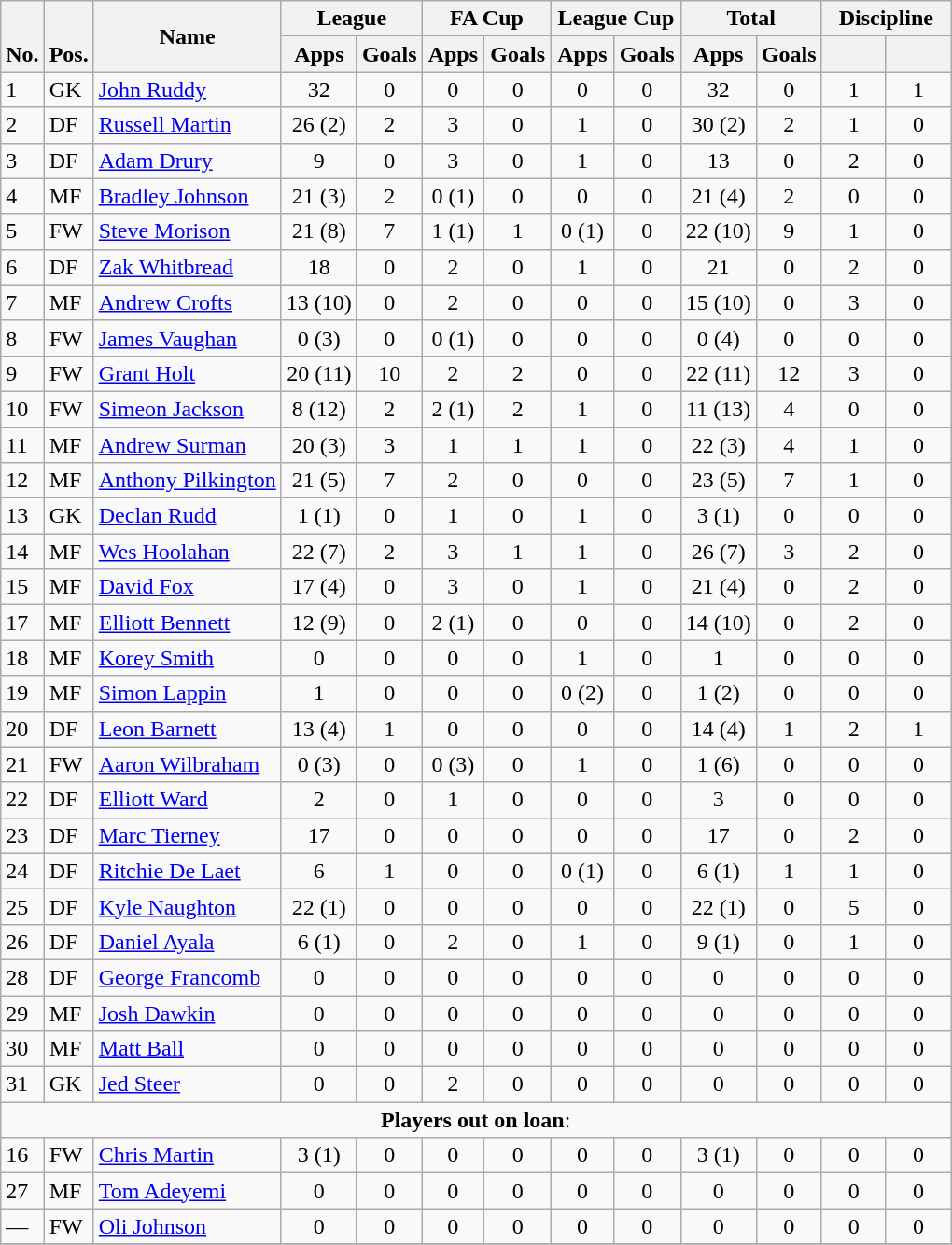<table class="wikitable" style="text-align:center">
<tr>
<th rowspan="2" valign="bottom">No.</th>
<th rowspan="2" valign="bottom">Pos.</th>
<th rowspan="2">Name</th>
<th colspan="2" width="85">League</th>
<th colspan="2" width="85">FA Cup</th>
<th colspan="2" width="85">League Cup</th>
<th colspan="2" width="85">Total</th>
<th colspan="2" width="85">Discipline</th>
</tr>
<tr>
<th>Apps</th>
<th>Goals</th>
<th>Apps</th>
<th>Goals</th>
<th>Apps</th>
<th>Goals</th>
<th>Apps</th>
<th>Goals</th>
<th></th>
<th></th>
</tr>
<tr>
<td align="left">1</td>
<td align="left">GK</td>
<td align="left"> <a href='#'>John Ruddy</a></td>
<td>32</td>
<td>0</td>
<td>0</td>
<td>0</td>
<td>0</td>
<td>0</td>
<td>32</td>
<td>0</td>
<td>1</td>
<td>1</td>
</tr>
<tr>
<td align="left">2</td>
<td align="left">DF</td>
<td align="left"> <a href='#'>Russell Martin</a></td>
<td>26 (2)</td>
<td>2</td>
<td>3</td>
<td>0</td>
<td>1</td>
<td>0</td>
<td>30 (2)</td>
<td>2</td>
<td>1</td>
<td>0</td>
</tr>
<tr>
<td align="left">3</td>
<td align="left">DF</td>
<td align="left"> <a href='#'>Adam Drury</a></td>
<td>9</td>
<td>0</td>
<td>3</td>
<td>0</td>
<td>1</td>
<td>0</td>
<td>13</td>
<td>0</td>
<td>2</td>
<td>0</td>
</tr>
<tr>
<td align="left">4</td>
<td align="left">MF</td>
<td align="left"> <a href='#'>Bradley Johnson</a></td>
<td>21 (3)</td>
<td>2</td>
<td>0 (1)</td>
<td>0</td>
<td>0</td>
<td>0</td>
<td>21 (4)</td>
<td>2</td>
<td>0</td>
<td>0</td>
</tr>
<tr>
<td align="left">5</td>
<td align="left">FW</td>
<td align="left"> <a href='#'>Steve Morison</a></td>
<td>21 (8)</td>
<td>7</td>
<td>1 (1)</td>
<td>1</td>
<td>0 (1)</td>
<td>0</td>
<td>22 (10)</td>
<td>9</td>
<td>1</td>
<td>0</td>
</tr>
<tr>
<td align="left">6</td>
<td align="left">DF</td>
<td align="left"> <a href='#'>Zak Whitbread</a></td>
<td>18</td>
<td>0</td>
<td>2</td>
<td>0</td>
<td>1</td>
<td>0</td>
<td>21</td>
<td>0</td>
<td>2</td>
<td>0</td>
</tr>
<tr>
<td align="left">7</td>
<td align="left">MF</td>
<td align="left"> <a href='#'>Andrew Crofts</a></td>
<td>13 (10)</td>
<td>0</td>
<td>2</td>
<td>0</td>
<td>0</td>
<td>0</td>
<td>15 (10)</td>
<td>0</td>
<td>3</td>
<td>0</td>
</tr>
<tr>
<td align="left">8</td>
<td align="left">FW</td>
<td align="left"> <a href='#'>James Vaughan</a></td>
<td>0 (3)</td>
<td>0</td>
<td>0 (1)</td>
<td>0</td>
<td>0</td>
<td>0</td>
<td>0 (4)</td>
<td>0</td>
<td>0</td>
<td>0</td>
</tr>
<tr>
<td align="left">9</td>
<td align="left">FW</td>
<td align="left"> <a href='#'>Grant Holt</a></td>
<td>20 (11)</td>
<td>10</td>
<td>2</td>
<td>2</td>
<td>0</td>
<td>0</td>
<td>22 (11)</td>
<td>12</td>
<td>3</td>
<td>0</td>
</tr>
<tr>
<td align="left">10</td>
<td align="left">FW</td>
<td align="left"> <a href='#'>Simeon Jackson</a></td>
<td>8 (12)</td>
<td>2</td>
<td>2 (1)</td>
<td>2</td>
<td>1</td>
<td>0</td>
<td>11 (13)</td>
<td>4</td>
<td>0</td>
<td>0</td>
</tr>
<tr>
<td align="left">11</td>
<td align="left">MF</td>
<td align="left"> <a href='#'>Andrew Surman</a></td>
<td>20 (3)</td>
<td>3</td>
<td>1</td>
<td>1</td>
<td>1</td>
<td>0</td>
<td>22 (3)</td>
<td>4</td>
<td>1</td>
<td>0</td>
</tr>
<tr>
<td align="left">12</td>
<td align="left">MF</td>
<td align="left"> <a href='#'>Anthony Pilkington</a></td>
<td>21 (5)</td>
<td>7</td>
<td>2</td>
<td>0</td>
<td>0</td>
<td>0</td>
<td>23 (5)</td>
<td>7</td>
<td>1</td>
<td>0</td>
</tr>
<tr>
<td align="left">13</td>
<td align="left">GK</td>
<td align="left"> <a href='#'>Declan Rudd</a></td>
<td>1 (1)</td>
<td>0</td>
<td>1</td>
<td>0</td>
<td>1</td>
<td>0</td>
<td>3 (1)</td>
<td>0</td>
<td>0</td>
<td>0</td>
</tr>
<tr>
<td align="left">14</td>
<td align="left">MF</td>
<td align="left"> <a href='#'>Wes Hoolahan</a></td>
<td>22 (7)</td>
<td>2</td>
<td>3</td>
<td>1</td>
<td>1</td>
<td>0</td>
<td>26 (7)</td>
<td>3</td>
<td>2</td>
<td>0</td>
</tr>
<tr>
<td align="left">15</td>
<td align="left">MF</td>
<td align="left"> <a href='#'>David Fox</a></td>
<td>17 (4)</td>
<td>0</td>
<td>3</td>
<td>0</td>
<td>1</td>
<td>0</td>
<td>21 (4)</td>
<td>0</td>
<td>2</td>
<td>0</td>
</tr>
<tr>
<td align="left">17</td>
<td align="left">MF</td>
<td align="left"> <a href='#'>Elliott Bennett</a></td>
<td>12 (9)</td>
<td>0</td>
<td>2 (1)</td>
<td>0</td>
<td>0</td>
<td>0</td>
<td>14 (10)</td>
<td>0</td>
<td>2</td>
<td>0</td>
</tr>
<tr>
<td align="left">18</td>
<td align="left">MF</td>
<td align="left"> <a href='#'>Korey Smith</a></td>
<td>0</td>
<td>0</td>
<td>0</td>
<td>0</td>
<td>1</td>
<td>0</td>
<td>1</td>
<td>0</td>
<td>0</td>
<td>0</td>
</tr>
<tr>
<td align="left">19</td>
<td align="left">MF</td>
<td align="left"> <a href='#'>Simon Lappin</a></td>
<td>1</td>
<td>0</td>
<td>0</td>
<td>0</td>
<td>0 (2)</td>
<td>0</td>
<td>1 (2)</td>
<td>0</td>
<td>0</td>
<td>0</td>
</tr>
<tr>
<td align="left">20</td>
<td align="left">DF</td>
<td align="left"> <a href='#'>Leon Barnett</a></td>
<td>13 (4)</td>
<td>1</td>
<td>0</td>
<td>0</td>
<td>0</td>
<td>0</td>
<td>14 (4)</td>
<td>1</td>
<td>2</td>
<td>1</td>
</tr>
<tr>
<td align="left">21</td>
<td align="left">FW</td>
<td align="left"> <a href='#'>Aaron Wilbraham</a></td>
<td>0 (3)</td>
<td>0</td>
<td>0 (3)</td>
<td>0</td>
<td>1</td>
<td>0</td>
<td>1 (6)</td>
<td>0</td>
<td>0</td>
<td>0</td>
</tr>
<tr>
<td align="left">22</td>
<td align="left">DF</td>
<td align="left"> <a href='#'>Elliott Ward</a></td>
<td>2</td>
<td>0</td>
<td>1</td>
<td>0</td>
<td>0</td>
<td>0</td>
<td>3</td>
<td>0</td>
<td>0</td>
<td>0</td>
</tr>
<tr>
<td align="left">23</td>
<td align="left">DF</td>
<td align="left"> <a href='#'>Marc Tierney</a></td>
<td>17</td>
<td>0</td>
<td>0</td>
<td>0</td>
<td>0</td>
<td>0</td>
<td>17</td>
<td>0</td>
<td>2</td>
<td>0</td>
</tr>
<tr>
<td align="left">24</td>
<td align="left">DF</td>
<td align="left"> <a href='#'>Ritchie De Laet</a></td>
<td>6</td>
<td>1</td>
<td>0</td>
<td>0</td>
<td>0 (1)</td>
<td>0</td>
<td>6 (1)</td>
<td>1</td>
<td>1</td>
<td>0</td>
</tr>
<tr>
<td align="left">25</td>
<td align="left">DF</td>
<td align="left"> <a href='#'>Kyle Naughton</a></td>
<td>22 (1)</td>
<td>0</td>
<td>0</td>
<td>0</td>
<td>0</td>
<td>0</td>
<td>22 (1)</td>
<td>0</td>
<td>5</td>
<td>0</td>
</tr>
<tr>
<td align="left">26</td>
<td align="left">DF</td>
<td align="left"> <a href='#'>Daniel Ayala</a></td>
<td>6 (1)</td>
<td>0</td>
<td>2</td>
<td>0</td>
<td>1</td>
<td>0</td>
<td>9 (1)</td>
<td>0</td>
<td>1</td>
<td>0</td>
</tr>
<tr>
<td align="left">28</td>
<td align="left">DF</td>
<td align="left"> <a href='#'>George Francomb</a></td>
<td>0</td>
<td>0</td>
<td>0</td>
<td>0</td>
<td>0</td>
<td>0</td>
<td>0</td>
<td>0</td>
<td>0</td>
<td>0</td>
</tr>
<tr>
<td align="left">29</td>
<td align="left">MF</td>
<td align="left"> <a href='#'>Josh Dawkin</a></td>
<td>0</td>
<td>0</td>
<td>0</td>
<td>0</td>
<td>0</td>
<td>0</td>
<td>0</td>
<td>0</td>
<td>0</td>
<td>0</td>
</tr>
<tr>
<td align="left">30</td>
<td align="left">MF</td>
<td align="left"> <a href='#'>Matt Ball</a></td>
<td>0</td>
<td>0</td>
<td>0</td>
<td>0</td>
<td>0</td>
<td>0</td>
<td>0</td>
<td>0</td>
<td>0</td>
<td>0</td>
</tr>
<tr>
<td align="left">31</td>
<td align="left">GK</td>
<td align="left"> <a href='#'>Jed Steer</a></td>
<td>0</td>
<td>0</td>
<td>2</td>
<td>0</td>
<td>0</td>
<td>0</td>
<td>0</td>
<td>0</td>
<td>0</td>
<td>0</td>
</tr>
<tr>
<td colspan="13"><strong>Players out on loan</strong>:</td>
</tr>
<tr>
<td align="left">16</td>
<td align="left">FW</td>
<td align="left"> <a href='#'>Chris Martin</a></td>
<td>3 (1)</td>
<td>0</td>
<td>0</td>
<td>0</td>
<td>0</td>
<td>0</td>
<td>3 (1)</td>
<td>0</td>
<td>0</td>
<td>0</td>
</tr>
<tr>
<td align="left">27</td>
<td align="left">MF</td>
<td align="left"> <a href='#'>Tom Adeyemi</a></td>
<td>0</td>
<td>0</td>
<td>0</td>
<td>0</td>
<td>0</td>
<td>0</td>
<td>0</td>
<td>0</td>
<td>0</td>
<td>0</td>
</tr>
<tr>
<td align="left">—</td>
<td align="left">FW</td>
<td align="left"> <a href='#'>Oli Johnson</a></td>
<td>0</td>
<td>0</td>
<td>0</td>
<td>0</td>
<td>0</td>
<td>0</td>
<td>0</td>
<td>0</td>
<td>0</td>
<td>0</td>
</tr>
<tr>
</tr>
</table>
